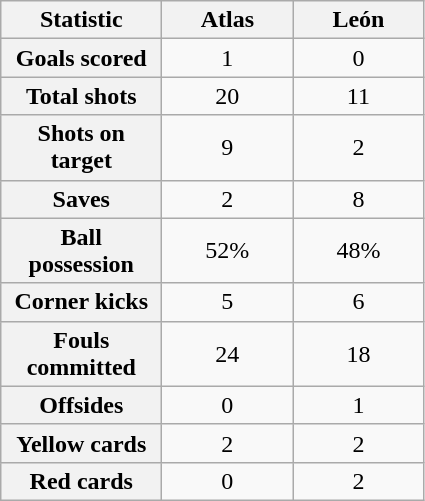<table class="wikitable plainrowheaders" style="text-align:center">
<tr>
<th scope="col" style="width:100px">Statistic</th>
<th scope="col" style="width:80px">Atlas</th>
<th scope="col" style="width:80px">León</th>
</tr>
<tr>
<th scope=row>Goals scored</th>
<td>1</td>
<td>0</td>
</tr>
<tr>
<th scope=row>Total shots</th>
<td>20</td>
<td>11</td>
</tr>
<tr>
<th scope=row>Shots on target</th>
<td>9</td>
<td>2</td>
</tr>
<tr>
<th scope=row>Saves</th>
<td>2</td>
<td>8</td>
</tr>
<tr>
<th scope=row>Ball possession</th>
<td>52%</td>
<td>48%</td>
</tr>
<tr>
<th scope=row>Corner kicks</th>
<td>5</td>
<td>6</td>
</tr>
<tr>
<th scope=row>Fouls committed</th>
<td>24</td>
<td>18</td>
</tr>
<tr>
<th scope=row>Offsides</th>
<td>0</td>
<td>1</td>
</tr>
<tr>
<th scope=row>Yellow cards</th>
<td>2</td>
<td>2</td>
</tr>
<tr>
<th scope=row>Red cards</th>
<td>0</td>
<td>2</td>
</tr>
</table>
